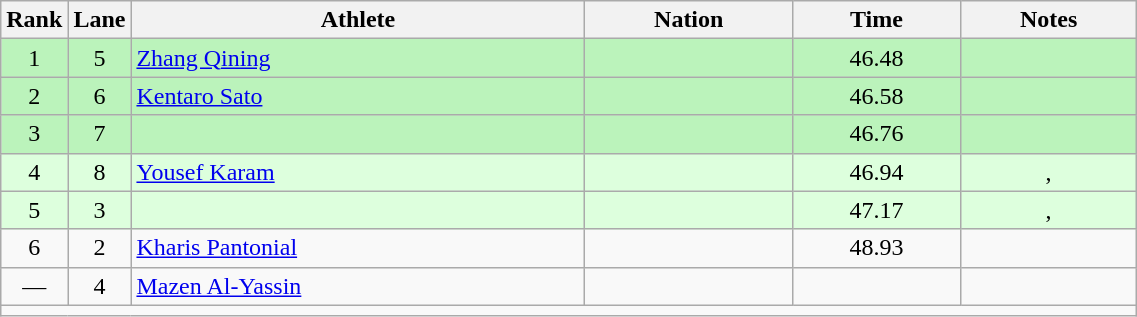<table class="wikitable sortable" style="text-align:center;width: 60%;">
<tr>
<th scope="col" style="width: 10px;">Rank</th>
<th scope="col" style="width: 10px;">Lane</th>
<th scope="col">Athlete</th>
<th scope="col">Nation</th>
<th scope="col">Time</th>
<th scope="col">Notes</th>
</tr>
<tr bgcolor=bbf3bb>
<td>1</td>
<td>5</td>
<td align="left"><a href='#'>Zhang Qining</a></td>
<td align="left"></td>
<td>46.48</td>
<td></td>
</tr>
<tr bgcolor=bbf3bb>
<td>2</td>
<td>6</td>
<td align="left"><a href='#'>Kentaro Sato</a></td>
<td align="left"></td>
<td>46.58</td>
<td></td>
</tr>
<tr bgcolor=bbf3bb>
<td>3</td>
<td>7</td>
<td align="left"></td>
<td align="left"></td>
<td>46.76</td>
<td></td>
</tr>
<tr bgcolor=ddffdd>
<td>4</td>
<td>8</td>
<td align="left"><a href='#'>Yousef Karam</a></td>
<td align="left"></td>
<td>46.94</td>
<td>, </td>
</tr>
<tr bgcolor=ddffdd>
<td>5</td>
<td>3</td>
<td align="left"></td>
<td align="left"></td>
<td>47.17</td>
<td>, </td>
</tr>
<tr>
<td>6</td>
<td>2</td>
<td align="left"><a href='#'>Kharis Pantonial</a></td>
<td align="left"></td>
<td>48.93</td>
<td></td>
</tr>
<tr>
<td>—</td>
<td>4</td>
<td align="left"><a href='#'>Mazen Al-Yassin</a></td>
<td align="left"></td>
<td></td>
<td></td>
</tr>
<tr class="sortbottom">
<td colspan="6"></td>
</tr>
</table>
